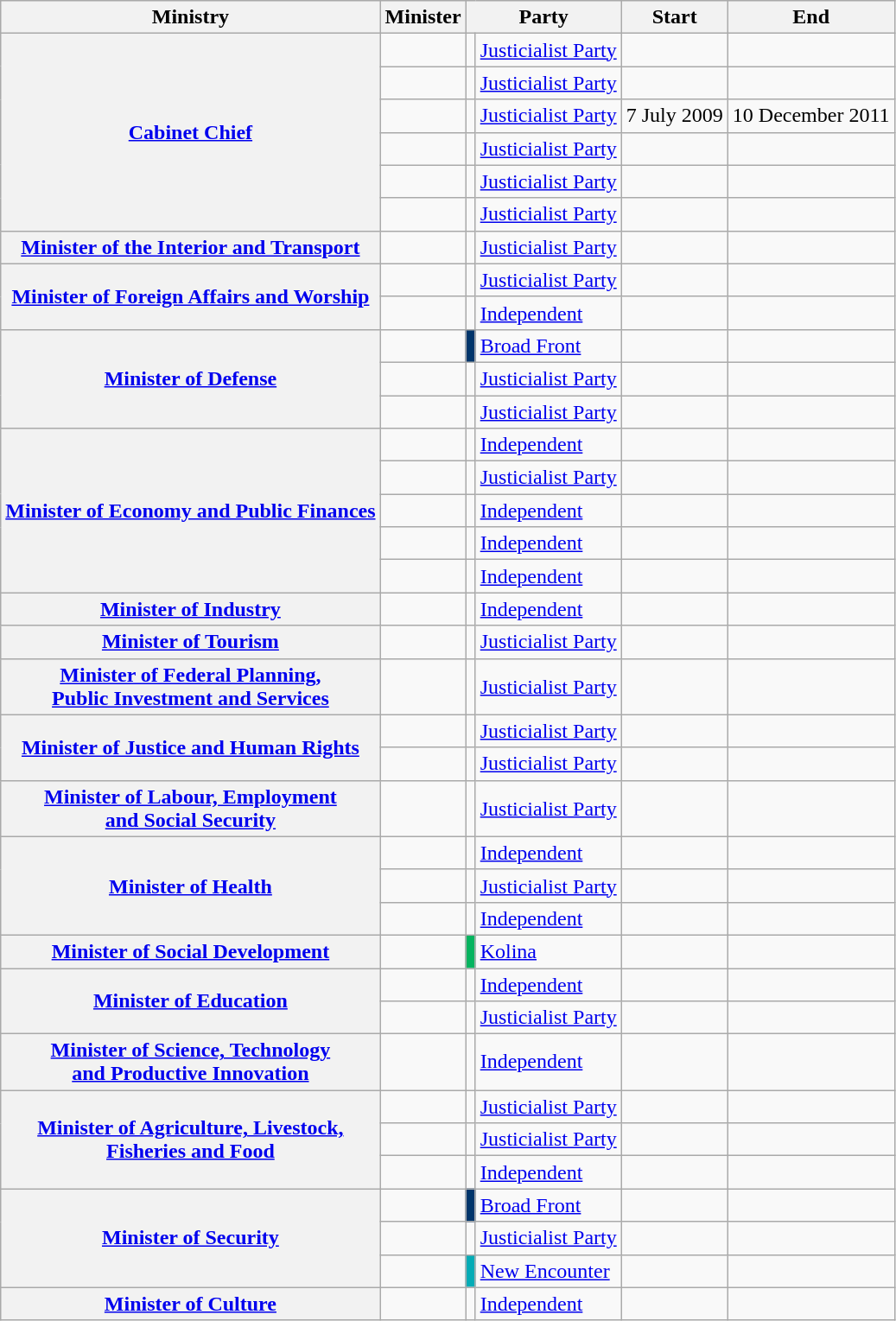<table class="sortable wikitable" style="font-size:100%;">
<tr>
<th scope="col">Ministry</th>
<th scope="col">Minister</th>
<th scope="col" colspan="2">Party</th>
<th scope="col">Start</th>
<th scope="col">End</th>
</tr>
<tr>
<th scope="row" rowspan="6"><a href='#'>Cabinet Chief</a></th>
<td></td>
<td bgcolor=></td>
<td><a href='#'>Justicialist Party</a></td>
<td></td>
<td></td>
</tr>
<tr>
<td></td>
<td bgcolor=></td>
<td><a href='#'>Justicialist Party</a></td>
<td></td>
<td></td>
</tr>
<tr>
<td></td>
<td bgcolor=></td>
<td><a href='#'>Justicialist Party</a></td>
<td>7 July 2009</td>
<td>10 December 2011</td>
</tr>
<tr>
<td></td>
<td bgcolor=></td>
<td><a href='#'>Justicialist Party</a></td>
<td></td>
<td></td>
</tr>
<tr>
<td></td>
<td bgcolor=></td>
<td><a href='#'>Justicialist Party</a></td>
<td></td>
<td></td>
</tr>
<tr>
<td></td>
<td bgcolor=></td>
<td><a href='#'>Justicialist Party</a></td>
<td></td>
<td></td>
</tr>
<tr>
<th scope="row"><a href='#'>Minister of the Interior and Transport</a></th>
<td></td>
<td bgcolor=></td>
<td><a href='#'>Justicialist Party</a></td>
<td></td>
<td></td>
</tr>
<tr>
<th scope="row" rowspan="2"><a href='#'>Minister of Foreign Affairs and Worship</a></th>
<td></td>
<td bgcolor=></td>
<td><a href='#'>Justicialist Party</a></td>
<td></td>
<td></td>
</tr>
<tr>
<td></td>
<td bgcolor=></td>
<td><a href='#'>Independent</a></td>
<td></td>
<td></td>
</tr>
<tr>
<th scope="row" rowspan="3"><a href='#'>Minister of Defense</a></th>
<td></td>
<td bgcolor=#00356B></td>
<td><a href='#'>Broad Front</a></td>
<td></td>
<td></td>
</tr>
<tr>
<td></td>
<td bgcolor=></td>
<td><a href='#'>Justicialist Party</a></td>
<td></td>
<td></td>
</tr>
<tr>
<td></td>
<td bgcolor=></td>
<td><a href='#'>Justicialist Party</a></td>
<td></td>
<td></td>
</tr>
<tr>
<th scope="row" rowspan="5"><a href='#'>Minister of Economy and Public Finances</a></th>
<td></td>
<td bgcolor=></td>
<td><a href='#'>Independent</a></td>
<td></td>
<td></td>
</tr>
<tr>
<td></td>
<td bgcolor=></td>
<td><a href='#'>Justicialist Party</a></td>
<td></td>
<td></td>
</tr>
<tr>
<td></td>
<td bgcolor=></td>
<td><a href='#'>Independent</a></td>
<td></td>
<td></td>
</tr>
<tr>
<td></td>
<td bgcolor=></td>
<td><a href='#'>Independent</a></td>
<td></td>
<td></td>
</tr>
<tr>
<td></td>
<td bgcolor=></td>
<td><a href='#'>Independent</a></td>
<td></td>
<td></td>
</tr>
<tr>
<th scope="row"><a href='#'>Minister of Industry</a></th>
<td></td>
<td bgcolor=></td>
<td><a href='#'>Independent</a></td>
<td></td>
<td></td>
</tr>
<tr>
<th scope="row"><a href='#'>Minister of Tourism</a></th>
<td></td>
<td bgcolor=></td>
<td><a href='#'>Justicialist Party</a></td>
<td></td>
<td></td>
</tr>
<tr>
<th scope="row"><a href='#'>Minister of Federal Planning,<br>Public Investment and Services</a></th>
<td></td>
<td bgcolor=></td>
<td><a href='#'>Justicialist Party</a></td>
<td></td>
<td></td>
</tr>
<tr>
<th scope="row" rowspan="2"><a href='#'>Minister of Justice and Human Rights</a></th>
<td></td>
<td bgcolor=></td>
<td><a href='#'>Justicialist Party</a></td>
<td></td>
<td></td>
</tr>
<tr>
<td></td>
<td bgcolor=></td>
<td><a href='#'>Justicialist Party</a></td>
<td></td>
<td></td>
</tr>
<tr>
<th scope="row"><a href='#'>Minister of Labour, Employment<br>and Social Security</a></th>
<td></td>
<td bgcolor=></td>
<td><a href='#'>Justicialist Party</a></td>
<td></td>
<td></td>
</tr>
<tr>
<th scope="row" rowspan="3"><a href='#'>Minister of Health</a></th>
<td></td>
<td bgcolor=></td>
<td><a href='#'>Independent</a></td>
<td></td>
<td></td>
</tr>
<tr>
<td></td>
<td bgcolor=></td>
<td><a href='#'>Justicialist Party</a></td>
<td></td>
<td></td>
</tr>
<tr>
<td></td>
<td bgcolor=></td>
<td><a href='#'>Independent</a></td>
<td></td>
<td></td>
</tr>
<tr>
<th scope="row"><a href='#'>Minister of Social Development</a></th>
<td></td>
<td bgcolor=#04B45F></td>
<td><a href='#'>Kolina</a></td>
<td></td>
<td></td>
</tr>
<tr>
<th scope="row" rowspan="2"><a href='#'>Minister of Education</a></th>
<td></td>
<td bgcolor=></td>
<td><a href='#'>Independent</a></td>
<td></td>
<td></td>
</tr>
<tr>
<td></td>
<td bgcolor=></td>
<td><a href='#'>Justicialist Party</a></td>
<td></td>
<td></td>
</tr>
<tr>
<th scope="row"><a href='#'>Minister of Science, Technology<br>and Productive Innovation</a></th>
<td></td>
<td bgcolor=></td>
<td><a href='#'>Independent</a></td>
<td></td>
<td></td>
</tr>
<tr>
<th scope="row" rowspan="3"><a href='#'>Minister of Agriculture, Livestock,<br>Fisheries and Food</a></th>
<td></td>
<td bgcolor=></td>
<td><a href='#'>Justicialist Party</a></td>
<td></td>
<td></td>
</tr>
<tr>
<td></td>
<td bgcolor=></td>
<td><a href='#'>Justicialist Party</a></td>
<td></td>
<td></td>
</tr>
<tr>
<td></td>
<td bgcolor=></td>
<td><a href='#'>Independent</a></td>
<td></td>
<td></td>
</tr>
<tr>
<th scope="row" rowspan="3"><a href='#'>Minister of Security</a></th>
<td></td>
<td bgcolor=#00356B></td>
<td><a href='#'>Broad Front</a></td>
<td></td>
<td></td>
</tr>
<tr>
<td></td>
<td bgcolor=></td>
<td><a href='#'>Justicialist Party</a></td>
<td></td>
<td></td>
</tr>
<tr>
<td></td>
<td bgcolor=#03ACB6></td>
<td><a href='#'>New Encounter</a></td>
<td></td>
<td></td>
</tr>
<tr>
<th scope="row"><a href='#'>Minister of Culture</a></th>
<td></td>
<td bgcolor=></td>
<td><a href='#'>Independent</a></td>
<td></td>
<td></td>
</tr>
</table>
